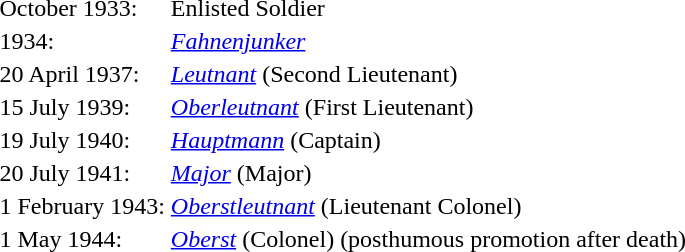<table>
<tr>
<td>October 1933:</td>
<td>Enlisted Soldier</td>
</tr>
<tr>
<td>1934:</td>
<td><em><a href='#'>Fahnenjunker</a></em></td>
</tr>
<tr>
<td>20 April 1937:</td>
<td><em><a href='#'>Leutnant</a></em> (Second Lieutenant)</td>
</tr>
<tr>
<td>15 July 1939:</td>
<td><em><a href='#'>Oberleutnant</a></em> (First Lieutenant)</td>
</tr>
<tr>
<td>19 July 1940:</td>
<td><em><a href='#'>Hauptmann</a></em> (Captain)</td>
</tr>
<tr>
<td>20 July 1941:</td>
<td><em><a href='#'>Major</a></em> (Major)</td>
</tr>
<tr>
<td>1 February 1943:</td>
<td><em><a href='#'>Oberstleutnant</a></em> (Lieutenant Colonel)</td>
</tr>
<tr>
<td>1 May 1944:</td>
<td><em><a href='#'>Oberst</a></em> (Colonel) (posthumous promotion after death)</td>
</tr>
</table>
